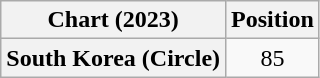<table class="wikitable plainrowheaders" style="text-align:center">
<tr>
<th scope="col">Chart (2023)</th>
<th scope="col">Position</th>
</tr>
<tr>
<th scope="row">South Korea (Circle)</th>
<td>85</td>
</tr>
</table>
